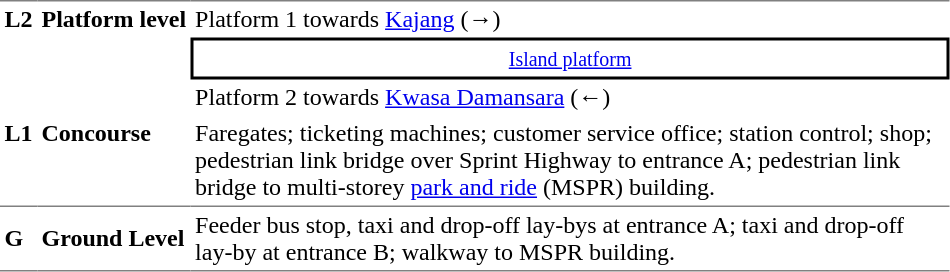<table table border=0 cellspacing=0 cellpadding=3>
<tr>
<td style="border-top:solid 1px gray; vertical-align:top;" rowspan="3"><strong>L2</strong></td>
<td style="border-top:solid 1px gray; vertical-align:top;" rowspan="3"><strong> Platform level</strong></td>
<td style="border-top:solid 1px gray;">Platform 1    towards <a href='#'>Kajang</a> (→)</td>
</tr>
<tr>
<td style="border-top:solid 2px black;border-right:solid 2px black;border-left:solid 2px black;border-bottom:solid 2px black;text-align:center;" colspan=2><small><a href='#'>Island platform</a></small></td>
</tr>
<tr>
<td>Platform 2    towards <a href='#'>Kwasa Damansara</a>  (←)</td>
</tr>
<tr style="border-top:solid 1px gray; vertical-align:top;" rowspan="3">
<td style="border-bottom:solid 1px gray; "><strong>L1</strong></td>
<td style="border-bottom:solid 1px gray; "><strong>Concourse</strong></td>
<td style="border-bottom:solid 1px gray; " width=500>Faregates; ticketing machines; customer service office; station control; shop; pedestrian link bridge over Sprint Highway to entrance A; pedestrian link bridge to multi-storey <a href='#'>park and ride</a> (MSPR) building.</td>
</tr>
<tr>
<td style="border-bottom:solid 1px gray; "><strong>G</strong></td>
<td style="border-bottom:solid 1px gray; "><strong>Ground Level</strong></td>
<td style="border-bottom:solid 1px gray; ">Feeder bus stop, taxi and drop-off lay-bys at entrance A; taxi and drop-off lay-by at entrance B; walkway to MSPR building.</td>
</tr>
</table>
